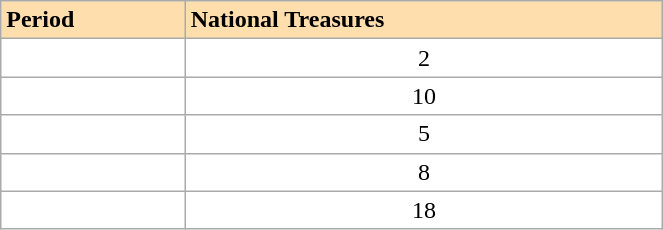<table class="wikitable sortable" style="background:#fff; text-align:center; width:35%; float:left;">
<tr>
<th style="text-align:left; background:#ffdead;">Period</th>
<th style="text-align:left; background:#ffdead;">National Treasures</th>
</tr>
<tr>
<td></td>
<td>2</td>
</tr>
<tr>
<td></td>
<td>10</td>
</tr>
<tr>
<td></td>
<td>5</td>
</tr>
<tr>
<td></td>
<td>8</td>
</tr>
<tr>
<td></td>
<td>18</td>
</tr>
</table>
